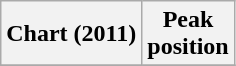<table class="wikitable plainrowheaders" style="text-align:center;">
<tr>
<th scope="col">Chart (2011)</th>
<th scope="col">Peak<br>position</th>
</tr>
<tr>
</tr>
</table>
